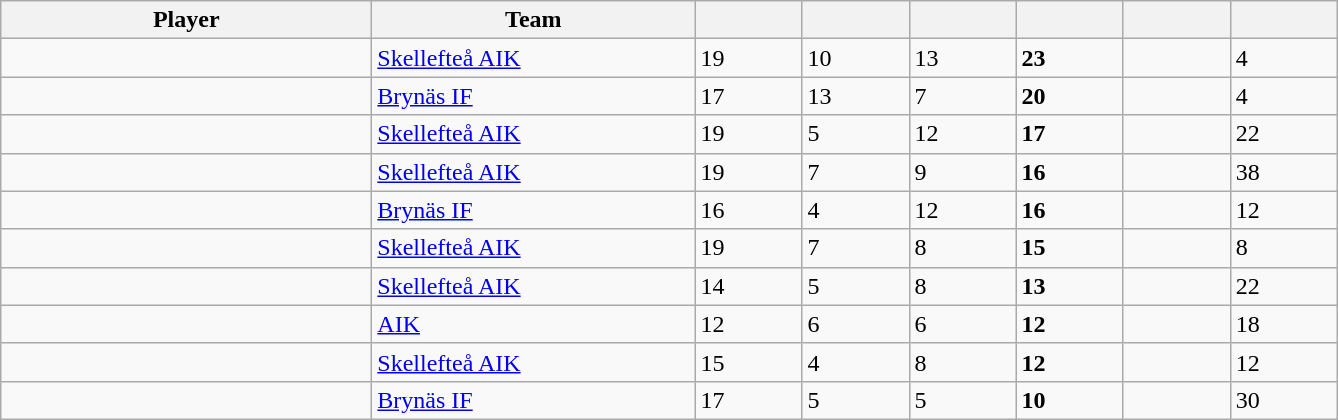<table class="wikitable sortable">
<tr>
<th style="width: 15em;">Player</th>
<th style="width: 13em;">Team</th>
<th style="width: 4em;"></th>
<th style="width: 4em;"></th>
<th style="width: 4em;"></th>
<th style="width: 4em;"></th>
<th style="width: 4em;"></th>
<th style="width: 4em;"></th>
</tr>
<tr>
<td> </td>
<td><a href='#'>Skellefteå AIK</a></td>
<td>19</td>
<td>10</td>
<td>13</td>
<td><strong>23</strong></td>
<td></td>
<td>4</td>
</tr>
<tr>
<td> </td>
<td><a href='#'>Brynäs IF</a></td>
<td>17</td>
<td>13</td>
<td>7</td>
<td><strong>20</strong></td>
<td></td>
<td>4</td>
</tr>
<tr>
<td> </td>
<td><a href='#'>Skellefteå AIK</a></td>
<td>19</td>
<td>5</td>
<td>12</td>
<td><strong>17</strong></td>
<td></td>
<td>22</td>
</tr>
<tr>
<td> </td>
<td><a href='#'>Skellefteå AIK</a></td>
<td>19</td>
<td>7</td>
<td>9</td>
<td><strong>16</strong></td>
<td></td>
<td>38</td>
</tr>
<tr>
<td> </td>
<td><a href='#'>Brynäs IF</a></td>
<td>16</td>
<td>4</td>
<td>12</td>
<td><strong>16</strong></td>
<td></td>
<td>12</td>
</tr>
<tr>
<td> </td>
<td><a href='#'>Skellefteå AIK</a></td>
<td>19</td>
<td>7</td>
<td>8</td>
<td><strong>15</strong></td>
<td></td>
<td>8</td>
</tr>
<tr>
<td> </td>
<td><a href='#'>Skellefteå AIK</a></td>
<td>14</td>
<td>5</td>
<td>8</td>
<td><strong>13</strong></td>
<td></td>
<td>22</td>
</tr>
<tr>
<td> </td>
<td><a href='#'>AIK</a></td>
<td>12</td>
<td>6</td>
<td>6</td>
<td><strong>12</strong></td>
<td></td>
<td>18</td>
</tr>
<tr>
<td> </td>
<td><a href='#'>Skellefteå AIK</a></td>
<td>15</td>
<td>4</td>
<td>8</td>
<td><strong>12</strong></td>
<td></td>
<td>12</td>
</tr>
<tr>
<td> </td>
<td><a href='#'>Brynäs IF</a></td>
<td>17</td>
<td>5</td>
<td>5</td>
<td><strong>10</strong></td>
<td></td>
<td>30</td>
</tr>
</table>
